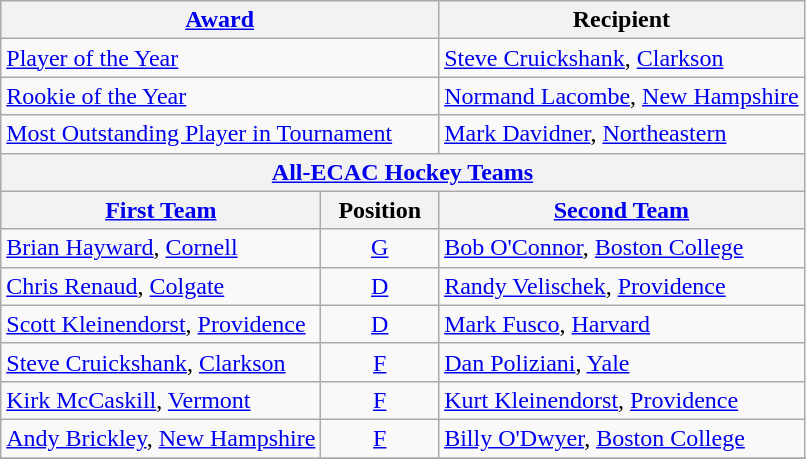<table class="wikitable">
<tr>
<th colspan=2><a href='#'>Award</a></th>
<th>Recipient</th>
</tr>
<tr>
<td colspan=2><a href='#'>Player of the Year</a></td>
<td><a href='#'>Steve Cruickshank</a>, <a href='#'>Clarkson</a></td>
</tr>
<tr>
<td colspan=2><a href='#'>Rookie of the Year</a></td>
<td><a href='#'>Normand Lacombe</a>, <a href='#'>New Hampshire</a></td>
</tr>
<tr>
<td colspan=2><a href='#'>Most Outstanding Player in Tournament</a></td>
<td><a href='#'>Mark Davidner</a>, <a href='#'>Northeastern</a></td>
</tr>
<tr>
<th colspan=3><a href='#'>All-ECAC Hockey Teams</a></th>
</tr>
<tr>
<th><a href='#'>First Team</a></th>
<th>  Position  </th>
<th><a href='#'>Second Team</a></th>
</tr>
<tr>
<td><a href='#'>Brian Hayward</a>, <a href='#'>Cornell</a></td>
<td align=center><a href='#'>G</a></td>
<td><a href='#'>Bob O'Connor</a>, <a href='#'>Boston College</a></td>
</tr>
<tr>
<td><a href='#'>Chris Renaud</a>, <a href='#'>Colgate</a></td>
<td align=center><a href='#'>D</a></td>
<td><a href='#'>Randy Velischek</a>, <a href='#'>Providence</a></td>
</tr>
<tr>
<td><a href='#'>Scott Kleinendorst</a>, <a href='#'>Providence</a></td>
<td align=center><a href='#'>D</a></td>
<td><a href='#'>Mark Fusco</a>, <a href='#'>Harvard</a></td>
</tr>
<tr>
<td><a href='#'>Steve Cruickshank</a>, <a href='#'>Clarkson</a></td>
<td align=center><a href='#'>F</a></td>
<td><a href='#'>Dan Poliziani</a>, <a href='#'>Yale</a></td>
</tr>
<tr>
<td><a href='#'>Kirk McCaskill</a>, <a href='#'>Vermont</a></td>
<td align=center><a href='#'>F</a></td>
<td><a href='#'>Kurt Kleinendorst</a>, <a href='#'>Providence</a></td>
</tr>
<tr>
<td><a href='#'>Andy Brickley</a>, <a href='#'>New Hampshire</a></td>
<td align=center><a href='#'>F</a></td>
<td><a href='#'>Billy O'Dwyer</a>, <a href='#'>Boston College</a></td>
</tr>
<tr>
</tr>
</table>
